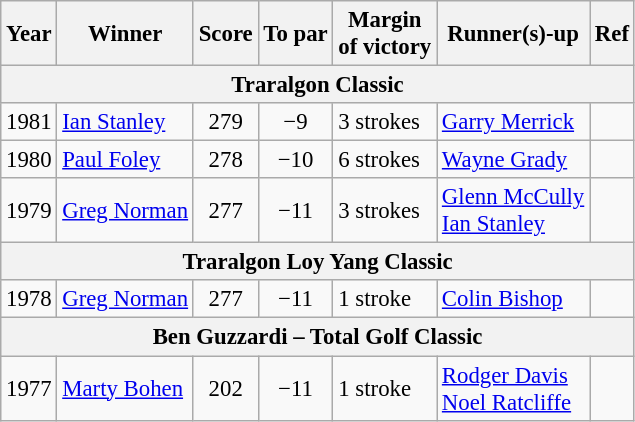<table class=wikitable style="font-size:95%">
<tr>
<th>Year</th>
<th>Winner</th>
<th>Score</th>
<th>To par</th>
<th>Margin<br>of victory</th>
<th>Runner(s)-up</th>
<th>Ref</th>
</tr>
<tr>
<th colspan=7>Traralgon Classic</th>
</tr>
<tr>
<td>1981</td>
<td> <a href='#'>Ian Stanley</a></td>
<td align=center>279</td>
<td align=center>−9</td>
<td>3 strokes</td>
<td> <a href='#'>Garry Merrick</a></td>
<td></td>
</tr>
<tr>
<td>1980</td>
<td> <a href='#'>Paul Foley</a></td>
<td align=center>278</td>
<td align=center>−10</td>
<td>6 strokes</td>
<td> <a href='#'>Wayne Grady</a></td>
<td></td>
</tr>
<tr>
<td>1979</td>
<td> <a href='#'>Greg Norman</a></td>
<td align=center>277</td>
<td align=center>−11</td>
<td>3 strokes</td>
<td> <a href='#'>Glenn McCully</a><br> <a href='#'>Ian Stanley</a></td>
<td></td>
</tr>
<tr>
<th colspan=7>Traralgon Loy Yang Classic</th>
</tr>
<tr>
<td>1978</td>
<td> <a href='#'>Greg Norman</a></td>
<td align=center>277</td>
<td align=center>−11</td>
<td>1 stroke</td>
<td> <a href='#'>Colin Bishop</a></td>
<td></td>
</tr>
<tr>
<th colspan=7>Ben Guzzardi – Total Golf Classic</th>
</tr>
<tr>
<td>1977</td>
<td> <a href='#'>Marty Bohen</a></td>
<td align=center>202</td>
<td align=center>−11</td>
<td>1 stroke</td>
<td> <a href='#'>Rodger Davis</a><br> <a href='#'>Noel Ratcliffe</a></td>
<td></td>
</tr>
</table>
